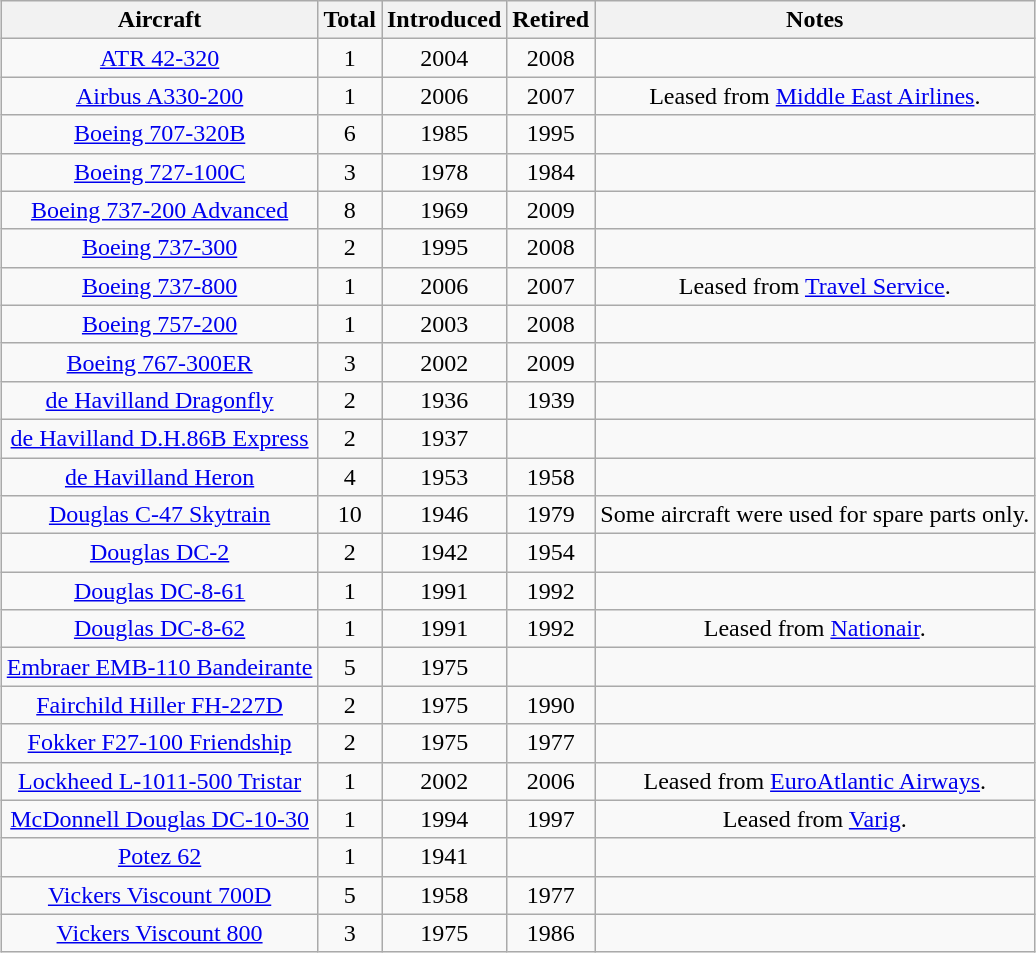<table class="wikitable" style="margin:0.5em auto; text-align:center">
<tr>
<th>Aircraft</th>
<th>Total</th>
<th>Introduced</th>
<th>Retired</th>
<th>Notes</th>
</tr>
<tr>
<td><a href='#'>ATR 42-320</a></td>
<td>1</td>
<td>2004</td>
<td>2008</td>
<td></td>
</tr>
<tr>
<td><a href='#'>Airbus A330-200</a></td>
<td>1</td>
<td>2006</td>
<td>2007</td>
<td>Leased from <a href='#'>Middle East Airlines</a>.</td>
</tr>
<tr>
<td><a href='#'>Boeing 707-320B</a></td>
<td>6</td>
<td>1985</td>
<td>1995</td>
<td></td>
</tr>
<tr>
<td><a href='#'>Boeing 727-100C</a></td>
<td>3</td>
<td>1978</td>
<td>1984</td>
<td></td>
</tr>
<tr>
<td><a href='#'>Boeing 737-200 Advanced</a></td>
<td>8</td>
<td>1969</td>
<td>2009</td>
<td></td>
</tr>
<tr>
<td><a href='#'>Boeing 737-300</a></td>
<td>2</td>
<td>1995</td>
<td>2008</td>
<td></td>
</tr>
<tr>
<td><a href='#'>Boeing 737-800</a></td>
<td>1</td>
<td>2006</td>
<td>2007</td>
<td>Leased from <a href='#'>Travel Service</a>.</td>
</tr>
<tr>
<td><a href='#'>Boeing 757-200</a></td>
<td>1</td>
<td>2003</td>
<td>2008</td>
<td></td>
</tr>
<tr>
<td><a href='#'>Boeing 767-300ER</a></td>
<td>3</td>
<td>2002</td>
<td>2009</td>
<td></td>
</tr>
<tr>
<td><a href='#'>de Havilland Dragonfly</a></td>
<td>2</td>
<td>1936</td>
<td>1939</td>
<td></td>
</tr>
<tr>
<td><a href='#'>de Havilland D.H.86B Express</a></td>
<td>2</td>
<td>1937</td>
<td></td>
<td></td>
</tr>
<tr>
<td><a href='#'>de Havilland Heron</a></td>
<td>4</td>
<td>1953</td>
<td>1958</td>
<td></td>
</tr>
<tr>
<td><a href='#'>Douglas C-47 Skytrain</a></td>
<td>10</td>
<td>1946</td>
<td>1979</td>
<td>Some aircraft were used for spare parts only.</td>
</tr>
<tr>
<td><a href='#'>Douglas DC-2</a></td>
<td>2</td>
<td>1942</td>
<td>1954</td>
<td></td>
</tr>
<tr>
<td><a href='#'>Douglas DC-8-61</a></td>
<td>1</td>
<td>1991</td>
<td>1992</td>
<td></td>
</tr>
<tr>
<td><a href='#'>Douglas DC-8-62</a></td>
<td>1</td>
<td>1991</td>
<td>1992</td>
<td>Leased from <a href='#'>Nationair</a>.</td>
</tr>
<tr>
<td><a href='#'>Embraer EMB-110 Bandeirante</a></td>
<td>5</td>
<td>1975</td>
<td></td>
<td></td>
</tr>
<tr>
<td><a href='#'>Fairchild Hiller FH-227D</a></td>
<td>2</td>
<td>1975</td>
<td>1990</td>
<td></td>
</tr>
<tr>
<td><a href='#'>Fokker F27-100 Friendship</a></td>
<td>2</td>
<td>1975</td>
<td>1977</td>
<td></td>
</tr>
<tr>
<td><a href='#'>Lockheed L-1011-500 Tristar</a></td>
<td>1</td>
<td>2002</td>
<td>2006</td>
<td>Leased from <a href='#'>EuroAtlantic Airways</a>.</td>
</tr>
<tr>
<td><a href='#'>McDonnell Douglas DC-10-30</a></td>
<td>1</td>
<td>1994</td>
<td>1997</td>
<td>Leased from <a href='#'>Varig</a>.</td>
</tr>
<tr>
<td><a href='#'>Potez 62</a></td>
<td>1</td>
<td>1941</td>
<td></td>
<td></td>
</tr>
<tr>
<td><a href='#'>Vickers Viscount 700D</a></td>
<td>5</td>
<td>1958</td>
<td>1977</td>
<td></td>
</tr>
<tr>
<td><a href='#'>Vickers Viscount 800</a></td>
<td>3</td>
<td>1975</td>
<td>1986</td>
<td></td>
</tr>
</table>
